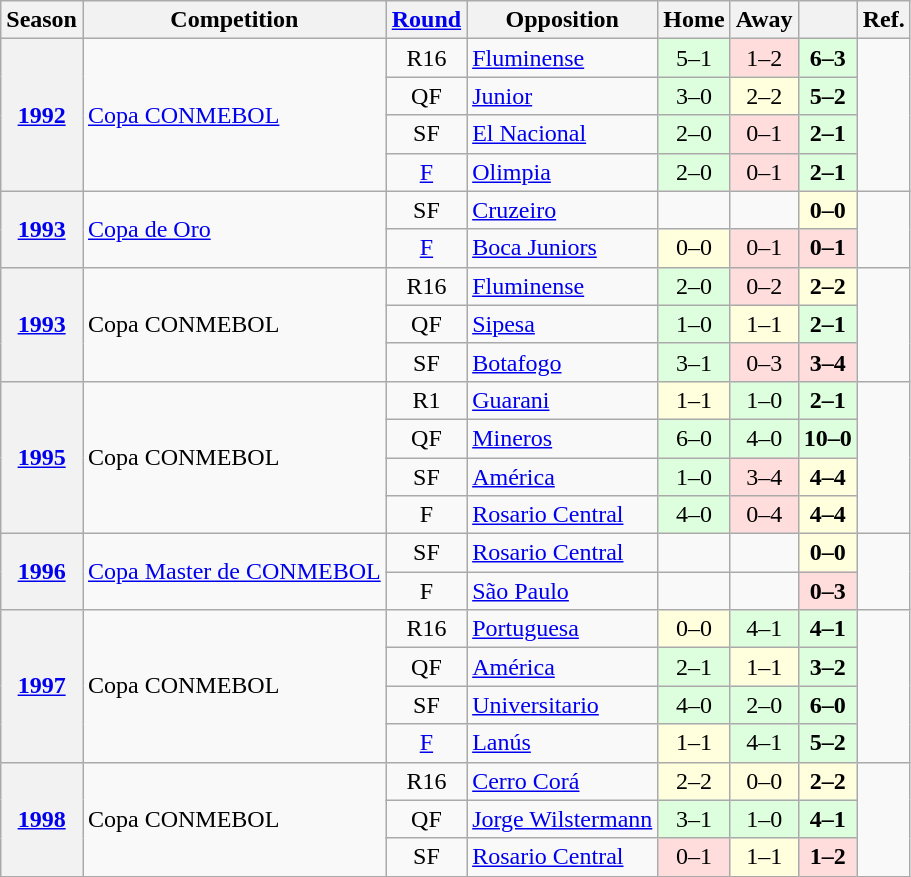<table class="wikitable collapsible collapsed" style="text-align: center;">
<tr>
<th scope="col">Season</th>
<th scope="col">Competition</th>
<th scope="col"><a href='#'>Round</a></th>
<th scope="col">Opposition</th>
<th scope="col">Home</th>
<th scope="col">Away</th>
<th scope="col"></th>
<th scope="col">Ref.</th>
</tr>
<tr>
<th rowspan="4" scope="row" style="text-align:center"><a href='#'>1992</a></th>
<td rowspan="4" style="text-align:left;"><a href='#'>Copa CONMEBOL</a></td>
<td>R16</td>
<td style="text-align:left;"> <a href='#'>Fluminense</a></td>
<td style="background:#dfd;">5–1</td>
<td style="background:#fdd;">1–2</td>
<td style="background:#dfd;"><strong>6–3</strong></td>
<td rowspan="4"></td>
</tr>
<tr>
<td>QF</td>
<td style="text-align:left;"> <a href='#'>Junior</a></td>
<td style="background:#dfd;">3–0</td>
<td style="background:#ffd;">2–2</td>
<td style="background:#dfd;"><strong>5–2</strong></td>
</tr>
<tr>
<td>SF</td>
<td style="text-align:left;"> <a href='#'>El Nacional</a></td>
<td style="background:#dfd;">2–0</td>
<td style="background:#fdd;">0–1</td>
<td style="background:#dfd;"><strong>2–1</strong></td>
</tr>
<tr>
<td><a href='#'>F</a></td>
<td style="text-align:left;"> <a href='#'>Olimpia</a></td>
<td style="background:#dfd;">2–0</td>
<td style="background:#fdd;">0–1</td>
<td style="background:#dfd;"><strong>2–1</strong></td>
</tr>
<tr>
<th rowspan="2" scope="row" style="text-align:center"><a href='#'>1993</a></th>
<td rowspan="2" style="text-align:left;"><a href='#'>Copa de Oro</a></td>
<td>SF</td>
<td style="text-align:left;"> <a href='#'>Cruzeiro</a></td>
<td></td>
<td></td>
<td style="background:#ffd;"><strong>0–0</strong></td>
<td rowspan="2"></td>
</tr>
<tr>
<td><a href='#'>F</a></td>
<td style="text-align:left;"> <a href='#'>Boca Juniors</a></td>
<td style="background:#ffd;">0–0</td>
<td style="background:#fdd;">0–1</td>
<td style="background:#fdd;"><strong>0–1</strong></td>
</tr>
<tr>
<th rowspan="3" scope="row" style="text-align:center"><a href='#'>1993</a></th>
<td rowspan="3" style="text-align:left;">Copa CONMEBOL</td>
<td>R16</td>
<td style="text-align:left;"> <a href='#'>Fluminense</a></td>
<td style="background:#dfd;">2–0</td>
<td style="background:#fdd;">0–2</td>
<td style="background:#ffd;"><strong>2–2</strong></td>
<td rowspan="3"></td>
</tr>
<tr>
<td>QF</td>
<td style="text-align:left;"> <a href='#'>Sipesa</a></td>
<td style="background:#dfd;">1–0</td>
<td style="background:#ffd;">1–1</td>
<td style="background:#dfd;"><strong>2–1</strong></td>
</tr>
<tr>
<td>SF</td>
<td style="text-align:left;"> <a href='#'>Botafogo</a></td>
<td style="background:#dfd;">3–1</td>
<td style="background:#fdd;">0–3</td>
<td style="background:#fdd;"><strong>3–4</strong></td>
</tr>
<tr>
<th rowspan="4" scope="row" style="text-align:center"><a href='#'>1995</a></th>
<td rowspan="4" style="text-align:left;">Copa CONMEBOL</td>
<td>R1</td>
<td style="text-align:left;"> <a href='#'>Guarani</a></td>
<td style="background:#ffd;">1–1</td>
<td style="background:#dfd;">1–0</td>
<td style="background:#dfd;"><strong>2–1</strong></td>
<td rowspan="4"></td>
</tr>
<tr>
<td>QF</td>
<td style="text-align:left;"> <a href='#'>Mineros</a></td>
<td style="background:#dfd;">6–0</td>
<td style="background:#dfd;">4–0</td>
<td style="background:#dfd;"><strong>10–0</strong></td>
</tr>
<tr>
<td>SF</td>
<td style="text-align:left;"> <a href='#'>América</a></td>
<td style="background:#dfd;">1–0</td>
<td style="background:#fdd;">3–4</td>
<td style="background:#ffd;"><strong>4–4</strong></td>
</tr>
<tr>
<td>F</td>
<td style="text-align:left;"> <a href='#'>Rosario Central</a></td>
<td style="background:#dfd;">4–0</td>
<td style="background:#fdd;">0–4</td>
<td style="background:#ffd;"><strong>4–4</strong></td>
</tr>
<tr>
<th rowspan="2" scope="row" style="text-align:center"><a href='#'>1996</a></th>
<td rowspan="2" style="text-align:left;"><a href='#'>Copa Master de CONMEBOL</a></td>
<td>SF</td>
<td style="text-align:left;"> <a href='#'>Rosario Central</a></td>
<td></td>
<td></td>
<td style="background:#ffd;"><strong>0–0</strong></td>
<td rowspan="2"></td>
</tr>
<tr>
<td>F</td>
<td style="text-align:left;"> <a href='#'>São Paulo</a></td>
<td></td>
<td></td>
<td style="background:#fdd;"><strong>0–3</strong></td>
</tr>
<tr>
<th rowspan="4" scope="row" style="text-align:center"><a href='#'>1997</a></th>
<td rowspan="4" style="text-align:left;">Copa CONMEBOL</td>
<td>R16</td>
<td style="text-align:left;"> <a href='#'>Portuguesa</a></td>
<td style="background:#ffd;">0–0</td>
<td style="background:#dfd;">4–1</td>
<td style="background:#dfd;"><strong>4–1</strong></td>
<td rowspan="4"></td>
</tr>
<tr>
<td>QF</td>
<td style="text-align:left;"> <a href='#'>América</a></td>
<td style="background:#dfd;">2–1</td>
<td style="background:#ffd;">1–1</td>
<td style="background:#dfd;"><strong>3–2</strong></td>
</tr>
<tr>
<td>SF</td>
<td style="text-align:left;"> <a href='#'>Universitario</a></td>
<td style="background:#dfd;">4–0</td>
<td style="background:#dfd;">2–0</td>
<td style="background:#dfd;"><strong>6–0</strong></td>
</tr>
<tr>
<td><a href='#'>F</a></td>
<td style="text-align:left;"> <a href='#'>Lanús</a></td>
<td style="background:#ffd;">1–1</td>
<td style="background:#dfd;">4–1</td>
<td style="background:#dfd;"><strong>5–2</strong></td>
</tr>
<tr>
<th rowspan="3" scope="row" style="text-align:center"><a href='#'>1998</a></th>
<td rowspan="3" style="text-align:left;">Copa CONMEBOL</td>
<td>R16</td>
<td style="text-align:left;"> <a href='#'>Cerro Corá</a></td>
<td style="background:#ffd;">2–2</td>
<td style="background:#ffd;">0–0</td>
<td style="background:#ffd;"><strong>2–2</strong></td>
<td rowspan="3"></td>
</tr>
<tr>
<td>QF</td>
<td style="text-align:left;"> <a href='#'>Jorge Wilstermann</a></td>
<td style="background:#dfd;">3–1</td>
<td style="background:#dfd;">1–0</td>
<td style="background:#dfd;"><strong>4–1</strong></td>
</tr>
<tr>
<td>SF</td>
<td style="text-align:left;"> <a href='#'>Rosario Central</a></td>
<td style="background:#fdd;">0–1</td>
<td style="background:#ffd;">1–1</td>
<td style="background:#fdd;"><strong>1–2</strong></td>
</tr>
</table>
